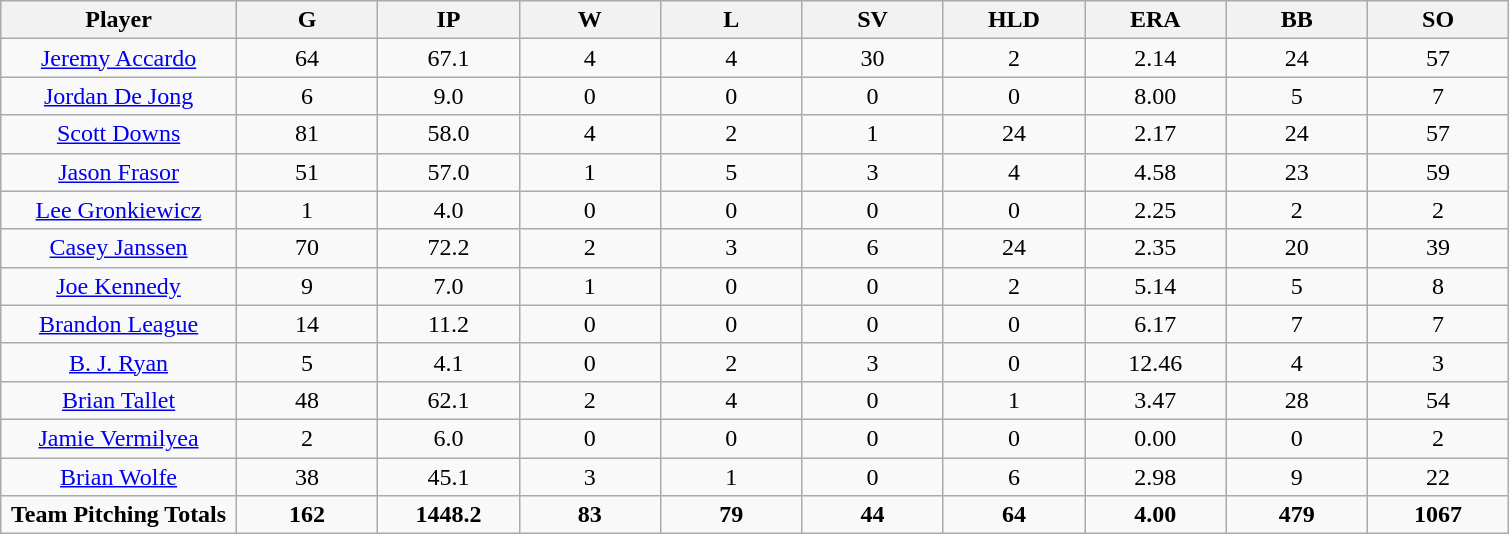<table class="wikitable sortable">
<tr>
<th bgcolor="#DDDDFF" width="15%">Player</th>
<th bgcolor="#DDDDFF" width="9%">G</th>
<th bgcolor="#DDDDFF" width="9%">IP</th>
<th bgcolor="#DDDDFF" width="9%">W</th>
<th bgcolor="#DDDDFF" width="9%">L</th>
<th bgcolor="#DDDDFF" width="9%">SV</th>
<th bgcolor="#DDDDFF" width="9%">HLD</th>
<th bgcolor="#DDDDFF" width="9%">ERA</th>
<th bgcolor="#DDDDFF" width="9%">BB</th>
<th bgcolor="#DDDDFF" width="9%">SO</th>
</tr>
<tr align="center">
<td><a href='#'>Jeremy Accardo</a></td>
<td>64</td>
<td>67.1</td>
<td>4</td>
<td>4</td>
<td>30</td>
<td>2</td>
<td>2.14</td>
<td>24</td>
<td>57</td>
</tr>
<tr align="center">
<td><a href='#'>Jordan De Jong</a></td>
<td>6</td>
<td>9.0</td>
<td>0</td>
<td>0</td>
<td>0</td>
<td>0</td>
<td>8.00</td>
<td>5</td>
<td>7</td>
</tr>
<tr align="center">
<td><a href='#'>Scott Downs</a></td>
<td>81</td>
<td>58.0</td>
<td>4</td>
<td>2</td>
<td>1</td>
<td>24</td>
<td>2.17</td>
<td>24</td>
<td>57</td>
</tr>
<tr align="center">
<td><a href='#'>Jason Frasor</a></td>
<td>51</td>
<td>57.0</td>
<td>1</td>
<td>5</td>
<td>3</td>
<td>4</td>
<td>4.58</td>
<td>23</td>
<td>59</td>
</tr>
<tr align="center">
<td><a href='#'>Lee Gronkiewicz</a></td>
<td>1</td>
<td>4.0</td>
<td>0</td>
<td>0</td>
<td>0</td>
<td>0</td>
<td>2.25</td>
<td>2</td>
<td>2</td>
</tr>
<tr align=center>
<td><a href='#'>Casey Janssen</a></td>
<td>70</td>
<td>72.2</td>
<td>2</td>
<td>3</td>
<td>6</td>
<td>24</td>
<td>2.35</td>
<td>20</td>
<td>39</td>
</tr>
<tr align="center">
<td><a href='#'>Joe Kennedy</a></td>
<td>9</td>
<td>7.0</td>
<td>1</td>
<td>0</td>
<td>0</td>
<td>2</td>
<td>5.14</td>
<td>5</td>
<td>8</td>
</tr>
<tr align="center">
<td><a href='#'>Brandon League</a></td>
<td>14</td>
<td>11.2</td>
<td>0</td>
<td>0</td>
<td>0</td>
<td>0</td>
<td>6.17</td>
<td>7</td>
<td>7</td>
</tr>
<tr align=center>
<td><a href='#'>B. J. Ryan</a></td>
<td>5</td>
<td>4.1</td>
<td>0</td>
<td>2</td>
<td>3</td>
<td>0</td>
<td>12.46</td>
<td>4</td>
<td>3</td>
</tr>
<tr align="center">
<td><a href='#'>Brian Tallet</a></td>
<td>48</td>
<td>62.1</td>
<td>2</td>
<td>4</td>
<td>0</td>
<td>1</td>
<td>3.47</td>
<td>28</td>
<td>54</td>
</tr>
<tr align="center">
<td><a href='#'>Jamie Vermilyea</a></td>
<td>2</td>
<td>6.0</td>
<td>0</td>
<td>0</td>
<td>0</td>
<td>0</td>
<td>0.00</td>
<td>0</td>
<td>2</td>
</tr>
<tr align="center">
<td><a href='#'>Brian Wolfe</a></td>
<td>38</td>
<td>45.1</td>
<td>3</td>
<td>1</td>
<td>0</td>
<td>6</td>
<td>2.98</td>
<td>9</td>
<td>22</td>
</tr>
<tr align="center">
<td><strong>Team Pitching Totals</strong></td>
<td><strong>162</strong></td>
<td><strong>1448.2</strong></td>
<td><strong>83</strong></td>
<td><strong>79</strong></td>
<td><strong>44</strong></td>
<td><strong>64</strong></td>
<td><strong>4.00</strong></td>
<td><strong>479</strong></td>
<td><strong>1067</strong></td>
</tr>
</table>
